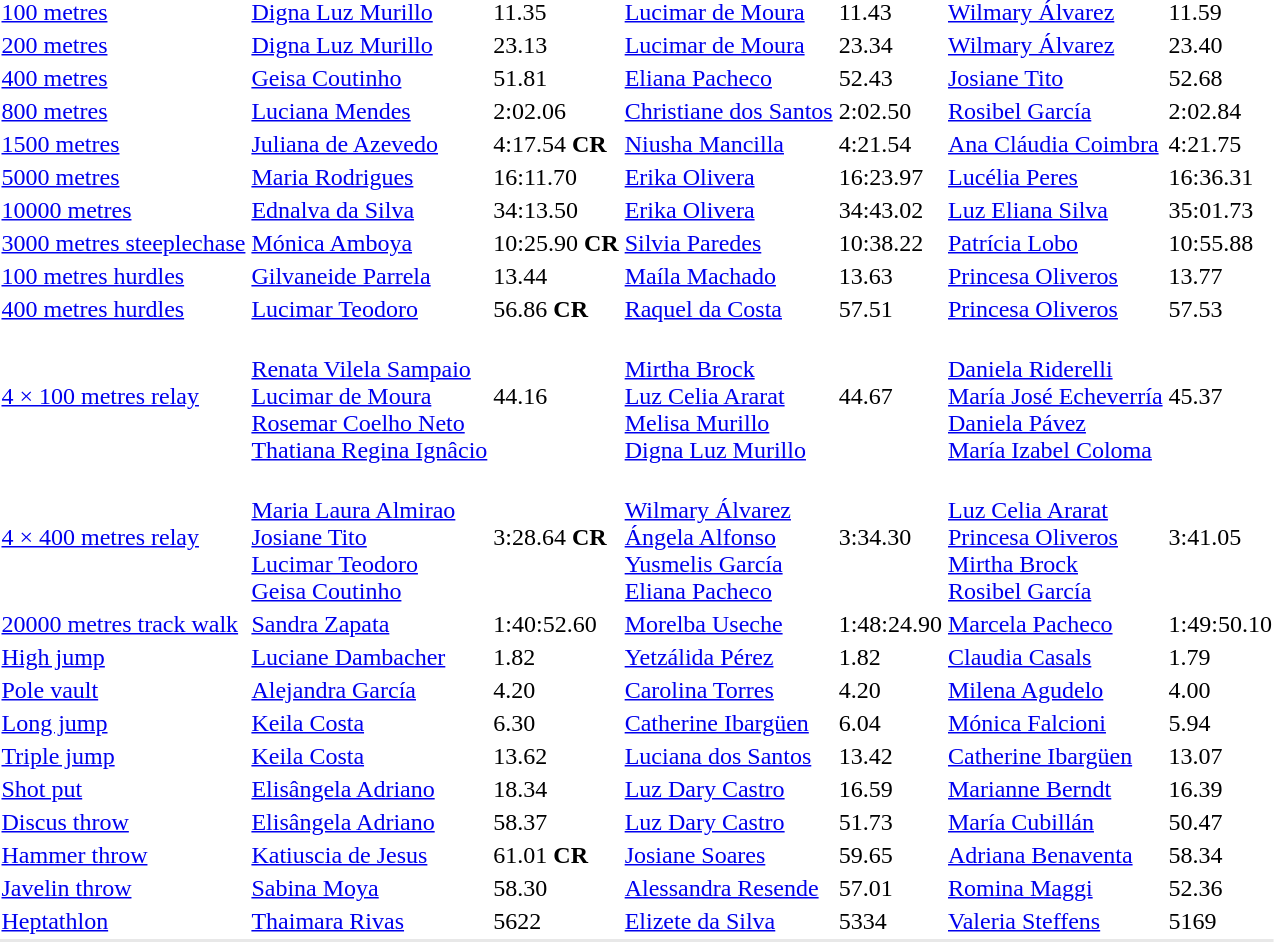<table>
<tr>
<td><a href='#'>100 metres</a></td>
<td><a href='#'>Digna Luz Murillo</a><br> </td>
<td>11.35</td>
<td><a href='#'>Lucimar de Moura</a><br> </td>
<td>11.43</td>
<td><a href='#'>Wilmary Álvarez</a><br> </td>
<td>11.59</td>
</tr>
<tr>
<td><a href='#'>200 metres</a></td>
<td><a href='#'>Digna Luz Murillo</a><br> </td>
<td>23.13</td>
<td><a href='#'>Lucimar de Moura</a><br> </td>
<td>23.34</td>
<td><a href='#'>Wilmary Álvarez</a><br> </td>
<td>23.40</td>
</tr>
<tr>
<td><a href='#'>400 metres</a></td>
<td><a href='#'>Geisa Coutinho</a><br> </td>
<td>51.81</td>
<td><a href='#'>Eliana Pacheco</a><br> </td>
<td>52.43</td>
<td><a href='#'>Josiane Tito</a><br> </td>
<td>52.68</td>
</tr>
<tr>
<td><a href='#'>800 metres</a></td>
<td><a href='#'>Luciana Mendes</a><br> </td>
<td>2:02.06</td>
<td><a href='#'>Christiane dos Santos</a><br> </td>
<td>2:02.50</td>
<td><a href='#'>Rosibel García</a><br> </td>
<td>2:02.84</td>
</tr>
<tr>
<td><a href='#'>1500 metres</a></td>
<td><a href='#'>Juliana de Azevedo</a><br> </td>
<td>4:17.54 <strong>CR</strong></td>
<td><a href='#'>Niusha Mancilla</a><br> </td>
<td>4:21.54</td>
<td><a href='#'>Ana Cláudia Coimbra</a><br> </td>
<td>4:21.75</td>
</tr>
<tr>
<td><a href='#'>5000 metres</a></td>
<td><a href='#'>Maria Rodrigues</a><br> </td>
<td>16:11.70</td>
<td><a href='#'>Erika Olivera</a><br> </td>
<td>16:23.97</td>
<td><a href='#'>Lucélia Peres</a><br> </td>
<td>16:36.31</td>
</tr>
<tr>
<td><a href='#'>10000 metres</a></td>
<td><a href='#'>Ednalva da Silva</a><br> </td>
<td>34:13.50</td>
<td><a href='#'>Erika Olivera</a><br> </td>
<td>34:43.02</td>
<td><a href='#'>Luz Eliana Silva</a><br> </td>
<td>35:01.73</td>
</tr>
<tr>
<td><a href='#'>3000 metres steeplechase</a></td>
<td><a href='#'>Mónica Amboya</a><br> </td>
<td>10:25.90 <strong>CR</strong></td>
<td><a href='#'>Silvia Paredes</a><br> </td>
<td>10:38.22</td>
<td><a href='#'>Patrícia Lobo</a><br> </td>
<td>10:55.88</td>
</tr>
<tr>
<td><a href='#'>100 metres hurdles</a></td>
<td><a href='#'>Gilvaneide Parrela</a><br> </td>
<td>13.44</td>
<td><a href='#'>Maíla Machado</a><br> </td>
<td>13.63</td>
<td><a href='#'>Princesa Oliveros</a><br> </td>
<td>13.77</td>
</tr>
<tr>
<td><a href='#'>400 metres hurdles</a></td>
<td><a href='#'>Lucimar Teodoro</a><br> </td>
<td>56.86 <strong>CR</strong></td>
<td><a href='#'>Raquel da Costa</a><br> </td>
<td>57.51</td>
<td><a href='#'>Princesa Oliveros</a><br> </td>
<td>57.53</td>
</tr>
<tr>
<td><a href='#'>4 × 100 metres relay</a></td>
<td><br><a href='#'>Renata Vilela Sampaio</a><br><a href='#'>Lucimar de Moura</a><br><a href='#'>Rosemar Coelho Neto</a><br><a href='#'>Thatiana Regina Ignâcio</a></td>
<td>44.16</td>
<td><br><a href='#'>Mirtha Brock</a><br><a href='#'>Luz Celia Ararat</a><br><a href='#'>Melisa Murillo</a><br><a href='#'>Digna Luz Murillo</a></td>
<td>44.67</td>
<td><br><a href='#'>Daniela Riderelli</a><br><a href='#'>María José Echeverría</a><br><a href='#'>Daniela Pávez</a><br><a href='#'>María Izabel Coloma</a></td>
<td>45.37</td>
</tr>
<tr>
<td><a href='#'>4 × 400 metres relay</a></td>
<td><br><a href='#'>Maria Laura Almirao</a><br><a href='#'>Josiane Tito</a><br><a href='#'>Lucimar Teodoro</a><br><a href='#'>Geisa Coutinho</a></td>
<td>3:28.64 <strong>CR</strong></td>
<td><br><a href='#'>Wilmary Álvarez</a><br><a href='#'>Ángela Alfonso</a><br><a href='#'>Yusmelis García</a><br><a href='#'>Eliana Pacheco</a></td>
<td>3:34.30</td>
<td><br><a href='#'>Luz Celia Ararat</a><br><a href='#'>Princesa Oliveros</a><br><a href='#'>Mirtha Brock</a><br> <a href='#'>Rosibel García</a></td>
<td>3:41.05</td>
</tr>
<tr>
<td><a href='#'>20000 metres track walk</a></td>
<td><a href='#'>Sandra Zapata</a><br> </td>
<td>1:40:52.60</td>
<td><a href='#'>Morelba Useche</a><br> </td>
<td>1:48:24.90</td>
<td><a href='#'>Marcela Pacheco</a><br> </td>
<td>1:49:50.10</td>
</tr>
<tr>
<td><a href='#'>High jump</a></td>
<td><a href='#'>Luciane Dambacher</a><br> </td>
<td>1.82</td>
<td><a href='#'>Yetzálida Pérez</a><br> </td>
<td>1.82</td>
<td><a href='#'>Claudia Casals</a><br> </td>
<td>1.79</td>
</tr>
<tr>
<td><a href='#'>Pole vault</a></td>
<td><a href='#'>Alejandra García</a><br> </td>
<td>4.20</td>
<td><a href='#'>Carolina Torres</a><br> </td>
<td>4.20</td>
<td><a href='#'>Milena Agudelo</a><br> </td>
<td>4.00</td>
</tr>
<tr>
<td><a href='#'>Long jump</a></td>
<td><a href='#'>Keila Costa</a><br> </td>
<td>6.30</td>
<td><a href='#'>Catherine Ibargüen</a><br> </td>
<td>6.04</td>
<td><a href='#'>Mónica Falcioni</a><br> </td>
<td>5.94</td>
</tr>
<tr>
<td><a href='#'>Triple jump</a></td>
<td><a href='#'>Keila Costa</a><br> </td>
<td>13.62</td>
<td><a href='#'>Luciana dos Santos</a><br> </td>
<td>13.42</td>
<td><a href='#'>Catherine Ibargüen</a><br> </td>
<td>13.07</td>
</tr>
<tr>
<td><a href='#'>Shot put</a></td>
<td><a href='#'>Elisângela Adriano</a><br> </td>
<td>18.34</td>
<td><a href='#'>Luz Dary Castro</a><br> </td>
<td>16.59</td>
<td><a href='#'>Marianne Berndt</a><br> </td>
<td>16.39</td>
</tr>
<tr>
<td><a href='#'>Discus throw</a></td>
<td><a href='#'>Elisângela Adriano</a><br> </td>
<td>58.37</td>
<td><a href='#'>Luz Dary Castro</a><br> </td>
<td>51.73</td>
<td><a href='#'>María Cubillán</a><br> </td>
<td>50.47</td>
</tr>
<tr>
<td><a href='#'>Hammer throw</a></td>
<td><a href='#'>Katiuscia de Jesus</a><br> </td>
<td>61.01 <strong>CR</strong></td>
<td><a href='#'>Josiane Soares</a><br> </td>
<td>59.65</td>
<td><a href='#'>Adriana Benaventa</a><br> </td>
<td>58.34</td>
</tr>
<tr>
<td><a href='#'>Javelin throw</a></td>
<td><a href='#'>Sabina Moya</a><br> </td>
<td>58.30</td>
<td><a href='#'>Alessandra Resende</a><br> </td>
<td>57.01</td>
<td><a href='#'>Romina Maggi</a><br> </td>
<td>52.36</td>
</tr>
<tr>
<td><a href='#'>Heptathlon</a></td>
<td><a href='#'>Thaimara Rivas</a><br> </td>
<td>5622</td>
<td><a href='#'>Elizete da Silva</a><br> </td>
<td>5334</td>
<td><a href='#'>Valeria Steffens</a><br> </td>
<td>5169</td>
</tr>
<tr bgcolor= e8e8e8>
<td colspan=7></td>
</tr>
</table>
